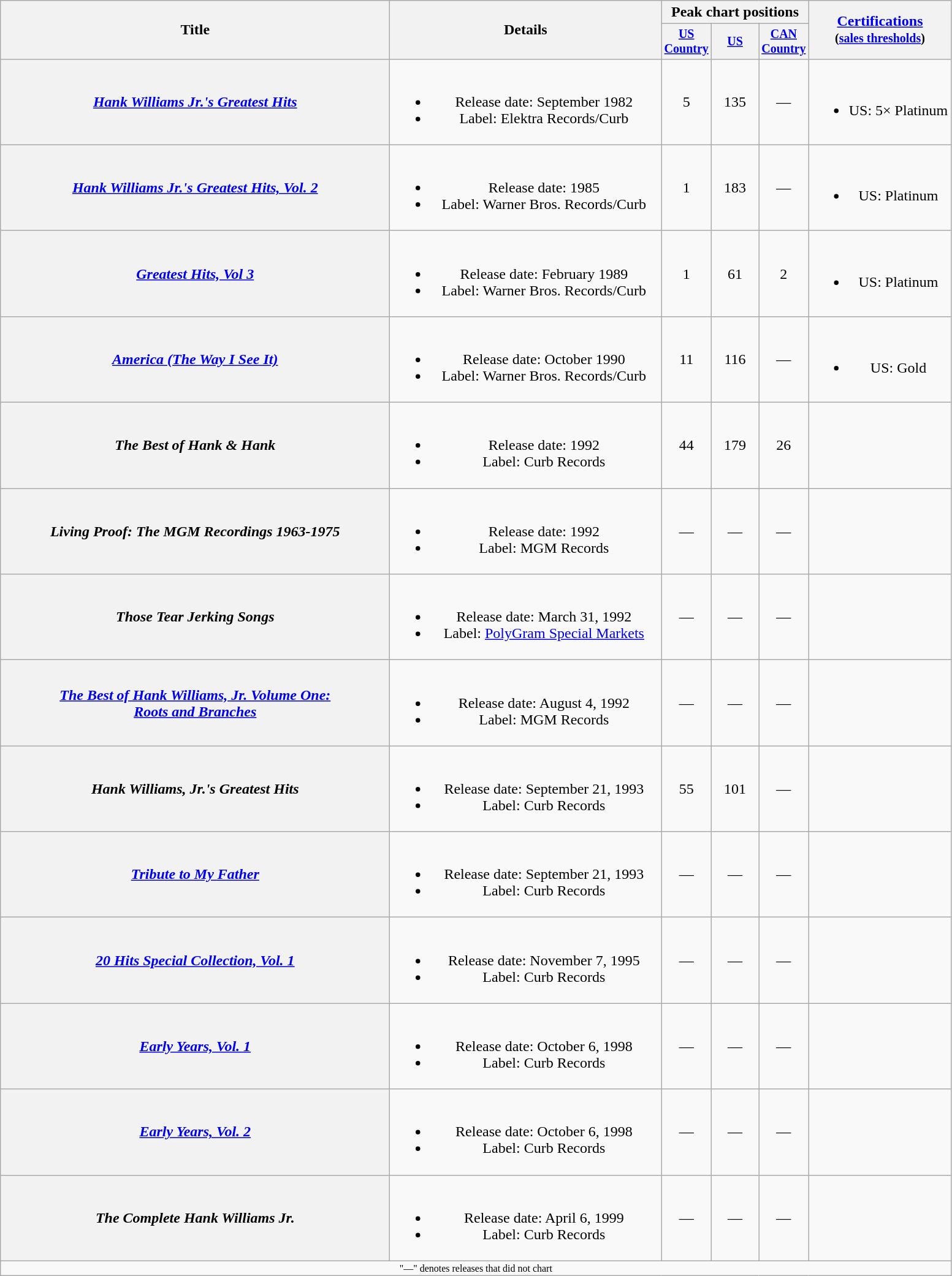<table class="wikitable plainrowheaders" style="text-align:center;">
<tr>
<th rowspan="2" style="width:26em;">Title</th>
<th rowspan="2" style="width:18em;">Details</th>
<th colspan="3">Peak chart positions</th>
<th rowspan="2"><a href='#'>Certifications</a><br><small>(<a href='#'>sales thresholds</a>)</small></th>
</tr>
<tr style="font-size:smaller;">
<th style="width:45px;"><a href='#'>US Country</a></th>
<th style="width:45px;"><a href='#'>US</a></th>
<th style="width:45px;"><a href='#'>CAN Country</a></th>
</tr>
<tr>
<th scope="row"><em><a href='#'>Hank Williams Jr.'s Greatest Hits</a></em></th>
<td><br><ul><li>Release date: September 1982</li><li>Label: Elektra Records/Curb</li></ul></td>
<td>5</td>
<td>135</td>
<td>—</td>
<td><br><ul><li>US: 5× Platinum</li></ul></td>
</tr>
<tr>
<th scope="row"><em><a href='#'>Hank Williams Jr.'s Greatest Hits, Vol. 2</a></em></th>
<td><br><ul><li>Release date: 1985</li><li>Label: Warner Bros. Records/Curb</li></ul></td>
<td>1</td>
<td>183</td>
<td>—</td>
<td><br><ul><li>US: Platinum</li></ul></td>
</tr>
<tr>
<th scope="row"><em><a href='#'>Greatest Hits, Vol 3</a></em></th>
<td><br><ul><li>Release date: February 1989</li><li>Label: Warner Bros. Records/Curb</li></ul></td>
<td>1</td>
<td>61</td>
<td>2</td>
<td><br><ul><li>US: Platinum</li></ul></td>
</tr>
<tr>
<th scope="row"><em><a href='#'>America (The Way I See It)</a></em></th>
<td><br><ul><li>Release date: October 1990</li><li>Label: Warner Bros. Records/Curb</li></ul></td>
<td>11</td>
<td>116</td>
<td>—</td>
<td><br><ul><li>US: Gold</li></ul></td>
</tr>
<tr>
<th scope="row"><em>The Best of Hank & Hank</em></th>
<td><br><ul><li>Release date: 1992</li><li>Label: Curb Records</li></ul></td>
<td>44</td>
<td>179</td>
<td>26</td>
<td></td>
</tr>
<tr>
<th scope="row"><em>Living Proof: The MGM Recordings 1963-1975</em></th>
<td><br><ul><li>Release date: 1992</li><li>Label: MGM Records</li></ul></td>
<td>—</td>
<td>—</td>
<td>—</td>
<td></td>
</tr>
<tr>
<th scope="row"><em>Those Tear Jerking Songs</em></th>
<td><br><ul><li>Release date: March 31, 1992</li><li>Label: <a href='#'>PolyGram Special Markets</a></li></ul></td>
<td>—</td>
<td>—</td>
<td>—</td>
<td></td>
</tr>
<tr>
<th scope="row"><em><a href='#'>The Best of Hank Williams, Jr. Volume One:<br>Roots and Branches</a></em></th>
<td><br><ul><li>Release date: August 4, 1992</li><li>Label: MGM Records</li></ul></td>
<td>—</td>
<td>—</td>
<td>—</td>
<td></td>
</tr>
<tr>
<th scope="row"><em>Hank Williams, Jr.'s Greatest Hits</em></th>
<td><br><ul><li>Release date: September 21, 1993</li><li>Label: Curb Records</li></ul></td>
<td>55</td>
<td>101</td>
<td>—</td>
<td></td>
</tr>
<tr>
<th scope="row"><em><a href='#'>Tribute to My Father</a></em></th>
<td><br><ul><li>Release date: September 21, 1993</li><li>Label: Curb Records</li></ul></td>
<td>—</td>
<td>—</td>
<td>—</td>
<td></td>
</tr>
<tr>
<th scope="row"><em><a href='#'>20 Hits Special Collection, Vol. 1</a></em></th>
<td><br><ul><li>Release date: November 7, 1995</li><li>Label: Curb Records</li></ul></td>
<td>—</td>
<td>—</td>
<td>—</td>
<td></td>
</tr>
<tr>
<th scope="row"><em><a href='#'>Early Years, Vol. 1</a></em></th>
<td><br><ul><li>Release date: October 6, 1998</li><li>Label: Curb Records</li></ul></td>
<td>—</td>
<td>—</td>
<td>—</td>
<td></td>
</tr>
<tr>
<th scope="row"><em><a href='#'>Early Years, Vol. 2</a></em></th>
<td><br><ul><li>Release date: October 6, 1998</li><li>Label: Curb Records</li></ul></td>
<td>—</td>
<td>—</td>
<td>—</td>
<td></td>
</tr>
<tr>
<th scope="row"><em>The Complete Hank Williams Jr.</em></th>
<td><br><ul><li>Release date: April 6, 1999</li><li>Label: Curb Records</li></ul></td>
<td>—</td>
<td>—</td>
<td>—</td>
<td></td>
</tr>
<tr>
<td colspan="6" style="font-size:8pt">"—" denotes releases that did not chart</td>
</tr>
</table>
